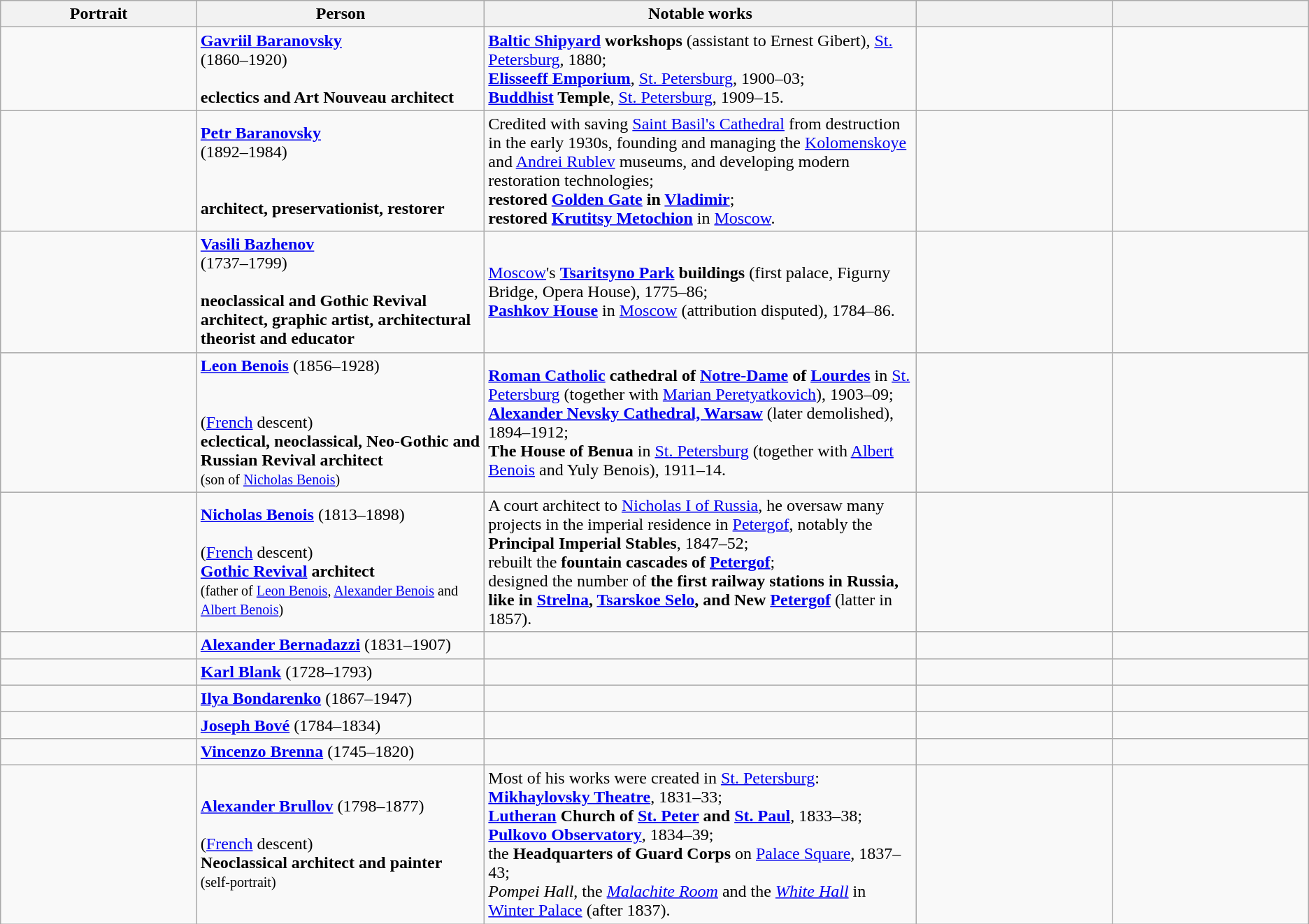<table class="wikitable">
<tr ">
<th style="width:15%;">Portrait</th>
<th style="width:22%;">Person</th>
<th style="width:33%;">Notable works</th>
<th style="width:15%;"></th>
<th style="width:15%;"></th>
</tr>
<tr>
<td></td>
<td><strong><a href='#'>Gavriil Baranovsky</a></strong><br> (1860–1920)<br><br><strong>eclectics and Art Nouveau architect</strong></td>
<td><strong><a href='#'>Baltic Shipyard</a> workshops</strong> (assistant to Ernest Gibert), <a href='#'>St. Petersburg</a>, 1880;<br><strong><a href='#'>Elisseeff Emporium</a></strong>, <a href='#'>St. Petersburg</a>, 1900–03;<br> <strong><a href='#'>Buddhist</a> Temple</strong>, <a href='#'>St. Petersburg</a>, 1909–15.</td>
<td></td>
<td></td>
</tr>
<tr>
<td></td>
<td><strong><a href='#'>Petr Baranovsky</a></strong><br>(1892–1984)<br><br><br><strong>architect, preservationist, restorer</strong></td>
<td>Credited with saving <a href='#'>Saint Basil's Cathedral</a> from destruction in the early 1930s, founding and managing the <a href='#'>Kolomenskoye</a> and <a href='#'>Andrei Rublev</a> museums, and developing modern restoration technologies;<br><strong>restored <a href='#'>Golden Gate</a> in <a href='#'>Vladimir</a></strong>; <br><strong>restored <a href='#'>Krutitsy Metochion</a></strong> in <a href='#'>Moscow</a>.</td>
<td></td>
<td></td>
</tr>
<tr>
<td></td>
<td><strong><a href='#'>Vasili Bazhenov</a></strong><br> (1737–1799)<br><br><strong>neoclassical and Gothic Revival architect, graphic artist, architectural theorist and educator</strong></td>
<td><a href='#'>Moscow</a>'s <strong><a href='#'>Tsaritsyno Park</a> buildings</strong> (first palace, Figurny Bridge, Opera House), 1775–86;<br><strong><a href='#'>Pashkov House</a></strong> in <a href='#'>Moscow</a> (attribution disputed), 1784–86.</td>
<td></td>
<td></td>
</tr>
<tr>
<td></td>
<td><strong><a href='#'>Leon Benois</a></strong> (1856–1928)<br><br><br>(<a href='#'>French</a> descent)<br><strong>eclectical, neoclassical, Neo-Gothic and Russian Revival architect</strong><br><small>(son of <a href='#'>Nicholas Benois</a>)</small></td>
<td><strong><a href='#'>Roman Catholic</a> cathedral of <a href='#'>Notre-Dame</a> of <a href='#'>Lourdes</a></strong> in <a href='#'>St. Petersburg</a> (together with <a href='#'>Marian Peretyatkovich</a>), 1903–09;<br><strong><a href='#'>Alexander Nevsky Cathedral, Warsaw</a></strong> (later demolished), 1894–1912;<br><strong>The House of Benua</strong> in <a href='#'>St. Petersburg</a> (together with <a href='#'>Albert Benois</a> and Yuly Benois), 1911–14.</td>
<td></td>
<td></td>
</tr>
<tr>
<td></td>
<td><strong><a href='#'>Nicholas Benois</a></strong> (1813–1898)<br><br>(<a href='#'>French</a> descent)<br><strong><a href='#'>Gothic Revival</a> architect</strong><br><small>(father of <a href='#'>Leon Benois</a>, <a href='#'>Alexander Benois</a> and <a href='#'>Albert Benois</a>)</small></td>
<td>A court architect to <a href='#'>Nicholas I of Russia</a>, he oversaw many projects in the imperial residence in <a href='#'>Petergof</a>, notably the <strong>Principal Imperial Stables</strong>, 1847–52;<br>rebuilt the <strong>fountain cascades of <a href='#'>Petergof</a></strong>;<br>designed the number of <strong>the first railway stations in Russia, like in <a href='#'>Strelna</a>, <a href='#'>Tsarskoe Selo</a>, and New <a href='#'>Petergof</a></strong> (latter in 1857).</td>
<td></td>
<td></td>
</tr>
<tr>
<td></td>
<td><strong><a href='#'>Alexander Bernadazzi</a></strong> (1831–1907)<br></td>
<td></td>
<td></td>
<td></td>
</tr>
<tr>
<td></td>
<td><strong><a href='#'>Karl Blank</a></strong> (1728–1793)<br></td>
<td></td>
<td></td>
<td></td>
</tr>
<tr>
<td></td>
<td><strong><a href='#'>Ilya Bondarenko</a></strong> (1867–1947)<br></td>
<td></td>
<td></td>
<td></td>
</tr>
<tr>
<td></td>
<td><strong><a href='#'>Joseph Bové</a></strong> (1784–1834)<br></td>
<td></td>
<td></td>
<td></td>
</tr>
<tr>
<td></td>
<td><strong><a href='#'>Vincenzo Brenna</a></strong> (1745–1820)<br></td>
<td></td>
<td></td>
<td></td>
</tr>
<tr>
<td></td>
<td><strong><a href='#'>Alexander Brullov</a></strong> (1798–1877)<br><br>(<a href='#'>French</a> descent)<br><strong>Neoclassical architect and painter</strong><br><small>(self-portrait)</small></td>
<td>Most of his works were created in <a href='#'>St. Petersburg</a>:<br><strong><a href='#'>Mikhaylovsky Theatre</a></strong>, 1831–33;<br><strong><a href='#'>Lutheran</a> Church of <a href='#'>St. Peter</a> and <a href='#'>St. Paul</a></strong>, 1833–38;<br><strong><a href='#'>Pulkovo Observatory</a></strong>,  1834–39;<br> the <strong>Headquarters of Guard Corps</strong> on <a href='#'>Palace Square</a>, 1837–43;<br><em>Pompei Hall</em>, the <em><a href='#'>Malachite Room</a></em> and the <em><a href='#'>White Hall</a></em> in <a href='#'>Winter Palace</a> (after 1837).</td>
<td></td>
<td></td>
</tr>
</table>
